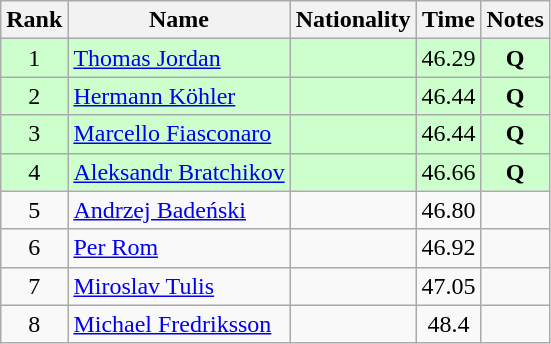<table class="wikitable sortable" style="text-align:center">
<tr>
<th>Rank</th>
<th>Name</th>
<th>Nationality</th>
<th>Time</th>
<th>Notes</th>
</tr>
<tr bgcolor=ccffcc>
<td>1</td>
<td align=left><a href='#'>Thomas Jordan</a></td>
<td align=left></td>
<td>46.29</td>
<td><strong>Q</strong></td>
</tr>
<tr bgcolor=ccffcc>
<td>2</td>
<td align=left><a href='#'>Hermann Köhler</a></td>
<td align=left></td>
<td>46.44</td>
<td><strong>Q</strong></td>
</tr>
<tr bgcolor=ccffcc>
<td>3</td>
<td align=left><a href='#'>Marcello Fiasconaro</a></td>
<td align=left></td>
<td>46.44</td>
<td><strong>Q</strong></td>
</tr>
<tr bgcolor=ccffcc>
<td>4</td>
<td align=left><a href='#'>Aleksandr Bratchikov</a></td>
<td align=left></td>
<td>46.66</td>
<td><strong>Q</strong></td>
</tr>
<tr>
<td>5</td>
<td align=left><a href='#'>Andrzej Badeński</a></td>
<td align=left></td>
<td>46.80</td>
<td></td>
</tr>
<tr>
<td>6</td>
<td align=left><a href='#'>Per Rom</a></td>
<td align=left></td>
<td>46.92</td>
<td></td>
</tr>
<tr>
<td>7</td>
<td align=left><a href='#'>Miroslav Tulis</a></td>
<td align=left></td>
<td>47.05</td>
<td></td>
</tr>
<tr>
<td>8</td>
<td align=left><a href='#'>Michael Fredriksson</a></td>
<td align=left></td>
<td>48.4</td>
<td></td>
</tr>
</table>
